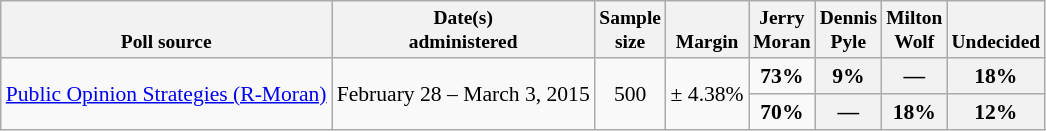<table class="wikitable" style="font-size:90%;text-align:center;">
<tr valign=bottom style="font-size:90%;">
<th>Poll source</th>
<th>Date(s)<br>administered</th>
<th>Sample<br>size</th>
<th>Margin<br></th>
<th>Jerry<br>Moran</th>
<th>Dennis<br>Pyle</th>
<th>Milton<br>Wolf</th>
<th>Undecided</th>
</tr>
<tr>
<td rowspan=2><a href='#'>Public Opinion Strategies (R-Moran)</a></td>
<td rowspan=2>February 28 – March 3, 2015</td>
<td rowspan=2>500</td>
<td rowspan=2>± 4.38%</td>
<td><strong>73%</strong></td>
<th>9%</th>
<th>—</th>
<th>18%</th>
</tr>
<tr>
<td><strong>70%</strong></td>
<th>—</th>
<th>18%</th>
<th>12%</th>
</tr>
</table>
